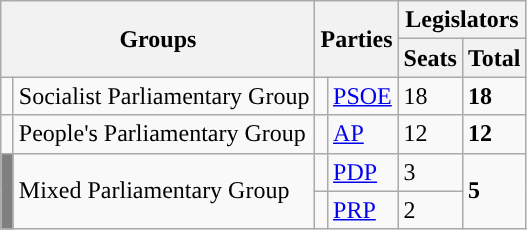<table class="wikitable" style="text-align:left;">
<tr>
<th rowspan="2" colspan="2">Groups</th>
<th rowspan="2" colspan="2">Parties</th>
<th colspan="2">Legislators</th>
</tr>
<tr>
<th>Seats</th>
<th>Total</th>
</tr>
<tr>
<td width="1" style="color:inherit;background:"></td>
<td>Socialist Parliamentary Group</td>
<td width="1" style="color:inherit;background:"></td>
<td><a href='#'>PSOE</a></td>
<td>18</td>
<td><strong>18</strong></td>
</tr>
<tr>
<td style="color:inherit;background:"></td>
<td>People's Parliamentary Group</td>
<td style="color:inherit;background:"></td>
<td><a href='#'>AP</a></td>
<td>12</td>
<td><strong>12</strong></td>
</tr>
<tr>
<td rowspan="2" bgcolor="gray"></td>
<td rowspan="2">Mixed Parliamentary Group</td>
<td style="color:inherit;background:"></td>
<td><a href='#'>PDP</a></td>
<td>3</td>
<td rowspan="2"><strong>5</strong></td>
</tr>
<tr>
<td style="color:inherit;background:"></td>
<td><a href='#'>PRP</a></td>
<td>2</td>
</tr>
</table>
